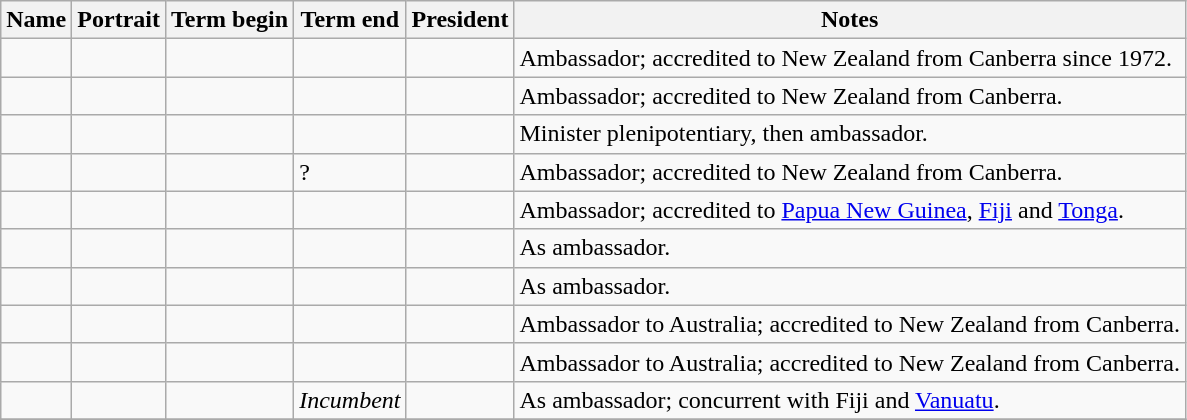<table class="wikitable sortable"  text-align:center;">
<tr>
<th>Name</th>
<th class="unsortable">Portrait</th>
<th>Term begin</th>
<th>Term end</th>
<th>President</th>
<th class="unsortable">Notes</th>
</tr>
<tr>
<td></td>
<td></td>
<td></td>
<td></td>
<td></td>
<td>Ambassador; accredited to New Zealand from Canberra since 1972.</td>
</tr>
<tr>
<td></td>
<td></td>
<td></td>
<td></td>
<td></td>
<td>Ambassador; accredited to New Zealand from Canberra.</td>
</tr>
<tr>
<td></td>
<td></td>
<td></td>
<td></td>
<td></td>
<td>Minister plenipotentiary, then ambassador.</td>
</tr>
<tr>
<td></td>
<td></td>
<td></td>
<td>?</td>
<td></td>
<td>Ambassador; accredited to New Zealand from Canberra.</td>
</tr>
<tr>
<td></td>
<td></td>
<td></td>
<td></td>
<td></td>
<td>Ambassador; accredited to <a href='#'>Papua New Guinea</a>, <a href='#'>Fiji</a> and <a href='#'>Tonga</a>.</td>
</tr>
<tr>
<td></td>
<td></td>
<td></td>
<td></td>
<td></td>
<td>As ambassador.</td>
</tr>
<tr>
<td></td>
<td></td>
<td></td>
<td></td>
<td></td>
<td>As ambassador.</td>
</tr>
<tr>
<td></td>
<td></td>
<td></td>
<td></td>
<td></td>
<td>Ambassador to Australia; accredited to New Zealand from Canberra.</td>
</tr>
<tr>
<td></td>
<td></td>
<td></td>
<td></td>
<td></td>
<td>Ambassador to Australia; accredited to New Zealand from Canberra.</td>
</tr>
<tr>
<td></td>
<td></td>
<td></td>
<td><em>Incumbent</em></td>
<td></td>
<td>As ambassador; concurrent with Fiji and <a href='#'>Vanuatu</a>.</td>
</tr>
<tr>
</tr>
</table>
